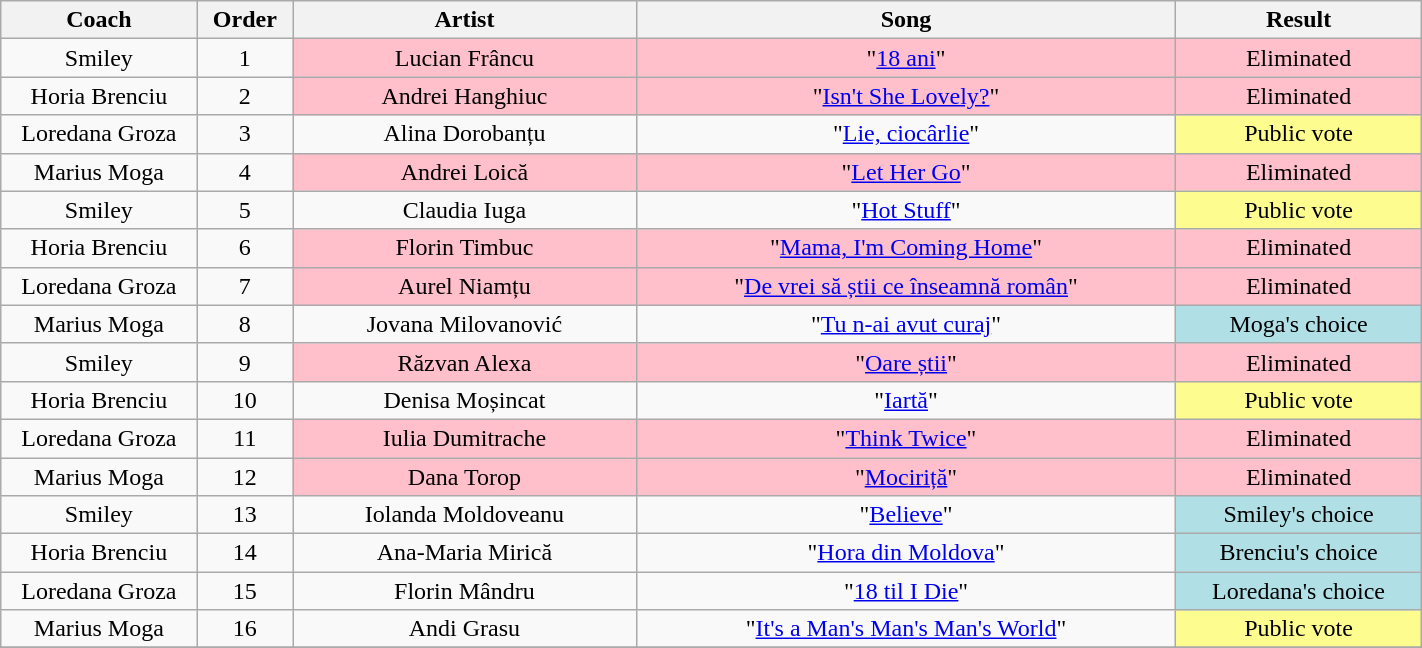<table class="wikitable" style="text-align: center; width:75%;">
<tr>
<th style="width:08%;">Coach</th>
<th style="width:02%;">Order</th>
<th style="width:14%;">Artist</th>
<th style="width:22%;">Song</th>
<th style="width:10%;">Result</th>
</tr>
<tr>
<td>Smiley</td>
<td>1</td>
<td style="background:pink">Lucian Frâncu</td>
<td style="background:pink">"<a href='#'>18 ani</a>"</td>
<td style="background:pink">Eliminated</td>
</tr>
<tr>
<td>Horia Brenciu</td>
<td>2</td>
<td style="background:pink">Andrei Hanghiuc</td>
<td style="background:pink">"<a href='#'>Isn't She Lovely?</a>"</td>
<td style="background:pink">Eliminated</td>
</tr>
<tr>
<td>Loredana Groza</td>
<td>3</td>
<td>Alina Dorobanțu</td>
<td>"<a href='#'>Lie, ciocârlie</a>"</td>
<td style="background:#FDFC8F">Public vote</td>
</tr>
<tr>
<td>Marius Moga</td>
<td>4</td>
<td style="background:pink">Andrei Loică</td>
<td style="background:pink">"<a href='#'>Let Her Go</a>"</td>
<td style="background:pink">Eliminated</td>
</tr>
<tr>
<td>Smiley</td>
<td>5</td>
<td>Claudia Iuga</td>
<td>"<a href='#'>Hot Stuff</a>"</td>
<td style="background:#FDFC8F">Public vote</td>
</tr>
<tr>
<td>Horia Brenciu</td>
<td>6</td>
<td style="background:pink">Florin Timbuc</td>
<td style="background:pink">"<a href='#'>Mama, I'm Coming Home</a>"</td>
<td style="background:pink">Eliminated</td>
</tr>
<tr>
<td>Loredana Groza</td>
<td>7</td>
<td style="background:pink">Aurel Niamțu</td>
<td style="background:pink">"<a href='#'>De vrei să știi ce înseamnă român</a>"</td>
<td style="background:pink">Eliminated</td>
</tr>
<tr>
<td>Marius Moga</td>
<td>8</td>
<td>Jovana Milovanović</td>
<td>"<a href='#'>Tu n-ai avut curaj</a>"</td>
<td style="background:#B0E0E6">Moga's choice</td>
</tr>
<tr>
<td>Smiley</td>
<td>9</td>
<td style="background:pink">Răzvan Alexa</td>
<td style="background:pink">"<a href='#'>Oare știi</a>"</td>
<td style="background:pink">Eliminated</td>
</tr>
<tr>
<td>Horia Brenciu</td>
<td>10</td>
<td>Denisa Moșincat</td>
<td>"<a href='#'>Iartă</a>"</td>
<td style="background:#FDFC8F">Public vote</td>
</tr>
<tr>
<td>Loredana Groza</td>
<td>11</td>
<td style="background:pink">Iulia Dumitrache</td>
<td style="background:pink">"<a href='#'>Think Twice</a>"</td>
<td style="background:pink">Eliminated</td>
</tr>
<tr>
<td>Marius Moga</td>
<td>12</td>
<td style="background:pink">Dana Torop</td>
<td style="background:pink">"<a href='#'>Mociriță</a>"</td>
<td style="background:pink">Eliminated</td>
</tr>
<tr>
<td>Smiley</td>
<td>13</td>
<td>Iolanda Moldoveanu</td>
<td>"<a href='#'>Believe</a>"</td>
<td style="background:#B0E0E6">Smiley's choice</td>
</tr>
<tr>
<td>Horia Brenciu</td>
<td>14</td>
<td>Ana-Maria Mirică</td>
<td>"<a href='#'>Hora din Moldova</a>"</td>
<td style="background:#B0E0E6">Brenciu's choice</td>
</tr>
<tr>
<td>Loredana Groza</td>
<td>15</td>
<td>Florin Mândru</td>
<td>"<a href='#'>18 til I Die</a>"</td>
<td style="background:#B0E0E6">Loredana's choice</td>
</tr>
<tr>
<td>Marius Moga</td>
<td>16</td>
<td>Andi Grasu</td>
<td>"<a href='#'>It's a Man's Man's Man's World</a>"</td>
<td style="background:#FDFC8F">Public vote</td>
</tr>
<tr>
</tr>
</table>
